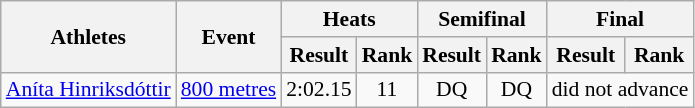<table class="wikitable" border="1" style="font-size:90%">
<tr>
<th rowspan="2">Athletes</th>
<th rowspan="2">Event</th>
<th colspan="2">Heats</th>
<th colspan="2">Semifinal</th>
<th colspan="2">Final</th>
</tr>
<tr>
<th>Result</th>
<th>Rank</th>
<th>Result</th>
<th>Rank</th>
<th>Result</th>
<th>Rank</th>
</tr>
<tr>
<td><a href='#'>Aníta Hinriksdóttir</a></td>
<td><a href='#'>800 metres</a></td>
<td align=center>2:02.15</td>
<td align=center>11</td>
<td align=center>DQ</td>
<td align=center>DQ</td>
<td align=center colspan=2>did not advance</td>
</tr>
</table>
